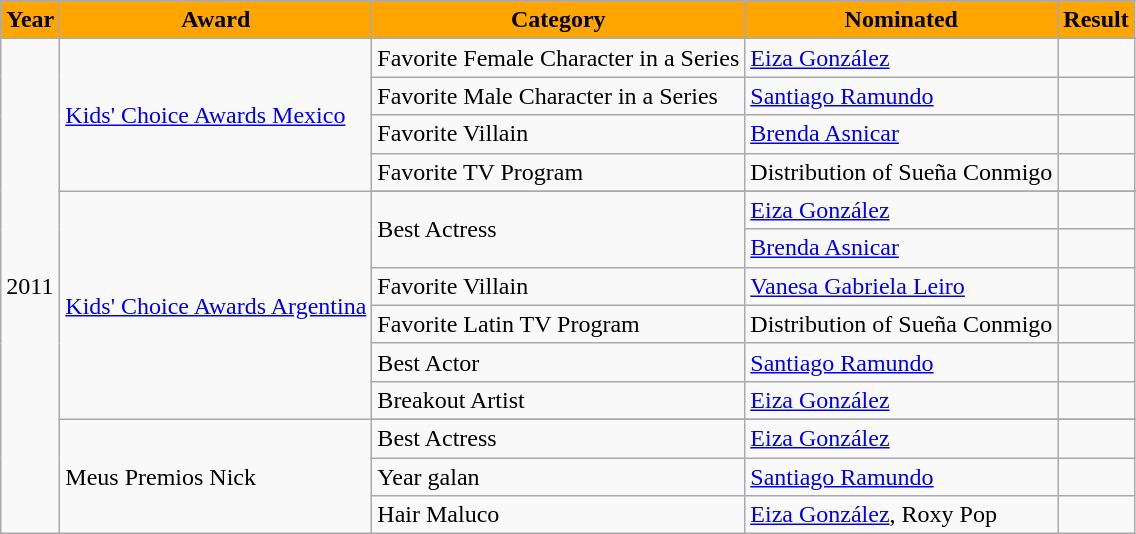<table class="wikitable">
<tr style="background:#96c; text-align:center;">
<th style="background: #FFA500;">Year</th>
<th style="background: #FFA500;">Award</th>
<th style="background: #FFA500;">Category</th>
<th style="background: #FFA500;">Nominated</th>
<th style="background: #FFA500;">Result</th>
</tr>
<tr>
<td rowspan="16">2011</td>
<td rowspan="5"><a href='#'>Kids' Choice Awards Mexico</a></td>
</tr>
<tr>
<td>Favorite Female Character in a Series</td>
<td><a href='#'>Eiza González</a></td>
<td></td>
</tr>
<tr>
<td>Favorite Male Character in a Series</td>
<td><a href='#'>Santiago Ramundo</a></td>
<td></td>
</tr>
<tr>
<td>Favorite Villain</td>
<td><a href='#'>Brenda Asnicar</a></td>
<td></td>
</tr>
<tr>
<td>Favorite TV Program</td>
<td>Distribution of Sueña Conmigo</td>
<td></td>
</tr>
<tr>
<td rowspan="7"><a href='#'>Kids' Choice Awards Argentina</a></td>
</tr>
<tr>
<td rowspan="2">Best Actress</td>
<td><a href='#'>Eiza González</a></td>
<td></td>
</tr>
<tr>
<td><a href='#'>Brenda Asnicar</a></td>
<td></td>
</tr>
<tr>
<td>Favorite Villain</td>
<td><a href='#'>Vanesa Gabriela Leiro</a></td>
<td></td>
</tr>
<tr>
<td>Favorite Latin TV Program</td>
<td>Distribution of Sueña Conmigo</td>
<td></td>
</tr>
<tr>
<td>Best Actor</td>
<td><a href='#'>Santiago Ramundo</a></td>
<td></td>
</tr>
<tr>
<td>Breakout Artist</td>
<td><a href='#'>Eiza González</a></td>
<td></td>
</tr>
<tr>
<td rowspan="4">Meus Premios Nick</td>
</tr>
<tr>
<td>Best Actress</td>
<td><a href='#'>Eiza González</a></td>
<td></td>
</tr>
<tr>
<td>Year galan</td>
<td><a href='#'>Santiago Ramundo</a></td>
<td></td>
</tr>
<tr>
<td>Hair Maluco</td>
<td><a href='#'>Eiza González</a>, Roxy Pop</td>
<td></td>
</tr>
</table>
